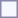<table style="border:1px solid #8888aa; background-color:#f7f8ff; padding:5px; font-size:95%; margin: 0px 12px 12px 0px;">
</table>
